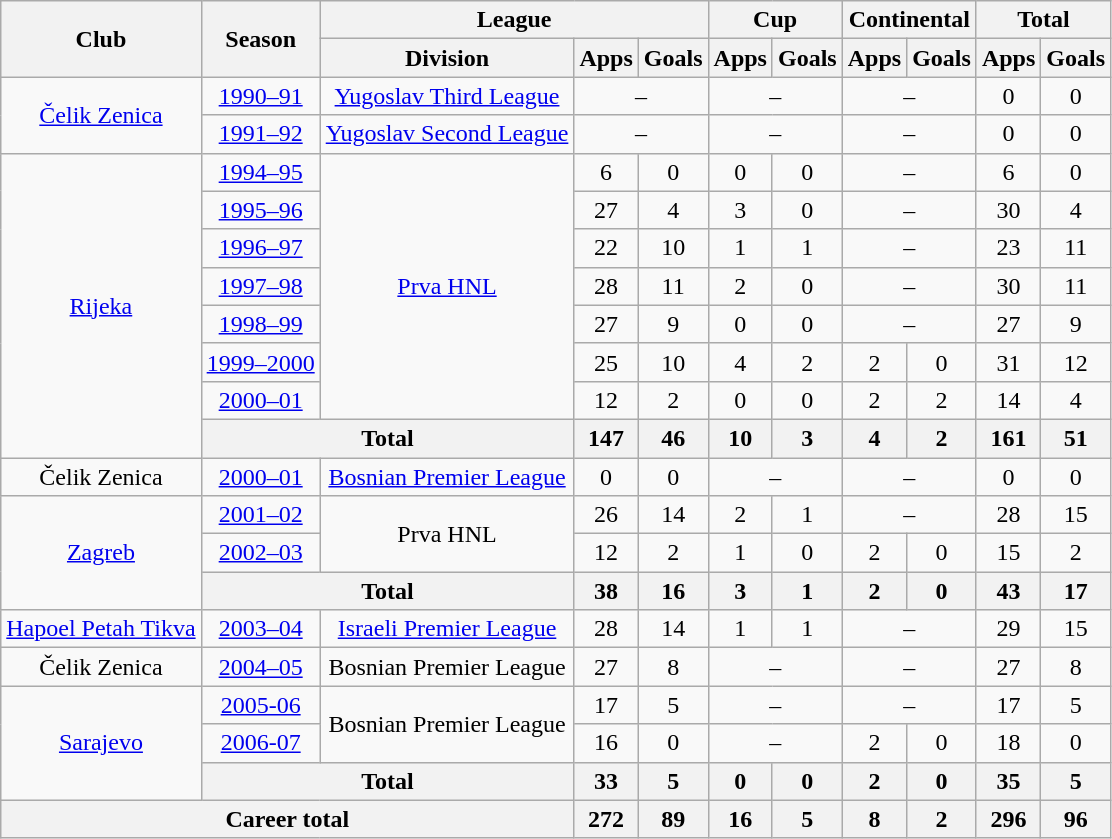<table class="wikitable" style="text-align:center;">
<tr>
<th rowspan="2">Club</th>
<th rowspan="2">Season</th>
<th colspan="3">League</th>
<th colspan="2">Cup</th>
<th colspan="2">Continental</th>
<th colspan="2">Total</th>
</tr>
<tr>
<th>Division</th>
<th>Apps</th>
<th>Goals</th>
<th>Apps</th>
<th>Goals</th>
<th>Apps</th>
<th>Goals</th>
<th>Apps</th>
<th>Goals</th>
</tr>
<tr>
<td rowspan="2"><a href='#'>Čelik Zenica</a></td>
<td><a href='#'>1990–91</a></td>
<td><a href='#'>Yugoslav Third League</a></td>
<td colspan="2">–</td>
<td colspan="2">–</td>
<td colspan="2">–</td>
<td>0</td>
<td>0</td>
</tr>
<tr>
<td><a href='#'>1991–92</a></td>
<td><a href='#'>Yugoslav Second League</a></td>
<td colspan="2">–</td>
<td colspan="2">–</td>
<td colspan="2">–</td>
<td>0</td>
<td>0</td>
</tr>
<tr>
<td rowspan="8"><a href='#'>Rijeka</a></td>
<td><a href='#'>1994–95</a></td>
<td rowspan="7"><a href='#'>Prva HNL</a></td>
<td>6</td>
<td>0</td>
<td>0</td>
<td>0</td>
<td colspan="2">–</td>
<td>6</td>
<td>0</td>
</tr>
<tr>
<td><a href='#'>1995–96</a></td>
<td>27</td>
<td>4</td>
<td>3</td>
<td>0</td>
<td colspan="2">–</td>
<td>30</td>
<td>4</td>
</tr>
<tr>
<td><a href='#'>1996–97</a></td>
<td>22</td>
<td>10</td>
<td>1</td>
<td>1</td>
<td colspan="2">–</td>
<td>23</td>
<td>11</td>
</tr>
<tr>
<td><a href='#'>1997–98</a></td>
<td>28</td>
<td>11</td>
<td>2</td>
<td>0</td>
<td colspan="2">–</td>
<td>30</td>
<td>11</td>
</tr>
<tr>
<td><a href='#'>1998–99</a></td>
<td>27</td>
<td>9</td>
<td>0</td>
<td>0</td>
<td colspan="2">–</td>
<td>27</td>
<td>9</td>
</tr>
<tr>
<td><a href='#'>1999–2000</a></td>
<td>25</td>
<td>10</td>
<td>4</td>
<td>2</td>
<td>2</td>
<td>0</td>
<td>31</td>
<td>12</td>
</tr>
<tr>
<td><a href='#'>2000–01</a></td>
<td>12</td>
<td>2</td>
<td>0</td>
<td>0</td>
<td>2</td>
<td>2</td>
<td>14</td>
<td>4</td>
</tr>
<tr>
<th colspan="2">Total</th>
<th>147</th>
<th>46</th>
<th>10</th>
<th>3</th>
<th>4</th>
<th>2</th>
<th>161</th>
<th>51</th>
</tr>
<tr>
<td>Čelik Zenica</td>
<td><a href='#'>2000–01</a></td>
<td><a href='#'>Bosnian Premier League</a></td>
<td>0</td>
<td>0</td>
<td colspan="2">–</td>
<td colspan="2">–</td>
<td>0</td>
<td>0</td>
</tr>
<tr>
<td rowspan="3"><a href='#'>Zagreb</a></td>
<td><a href='#'>2001–02</a></td>
<td rowspan="2">Prva HNL</td>
<td>26</td>
<td>14</td>
<td>2</td>
<td>1</td>
<td colspan="2">–</td>
<td>28</td>
<td>15</td>
</tr>
<tr>
<td><a href='#'>2002–03</a></td>
<td>12</td>
<td>2</td>
<td>1</td>
<td>0</td>
<td>2</td>
<td>0</td>
<td>15</td>
<td>2</td>
</tr>
<tr>
<th colspan="2">Total</th>
<th>38</th>
<th>16</th>
<th>3</th>
<th>1</th>
<th>2</th>
<th>0</th>
<th>43</th>
<th>17</th>
</tr>
<tr>
<td><a href='#'>Hapoel Petah Tikva</a></td>
<td><a href='#'>2003–04</a></td>
<td><a href='#'>Israeli Premier League</a></td>
<td>28</td>
<td>14</td>
<td>1</td>
<td>1</td>
<td colspan="2">–</td>
<td>29</td>
<td>15</td>
</tr>
<tr>
<td>Čelik Zenica</td>
<td><a href='#'>2004–05</a></td>
<td>Bosnian Premier League</td>
<td>27</td>
<td>8</td>
<td colspan="2">–</td>
<td colspan="2">–</td>
<td>27</td>
<td>8</td>
</tr>
<tr>
<td rowspan="3"><a href='#'>Sarajevo</a></td>
<td><a href='#'>2005-06</a></td>
<td rowspan="2">Bosnian Premier League</td>
<td>17</td>
<td>5</td>
<td colspan="2">–</td>
<td colspan="2">–</td>
<td>17</td>
<td>5</td>
</tr>
<tr>
<td><a href='#'>2006-07</a></td>
<td>16</td>
<td>0</td>
<td colspan="2">–</td>
<td>2</td>
<td>0</td>
<td>18</td>
<td>0</td>
</tr>
<tr>
<th colspan="2">Total</th>
<th>33</th>
<th>5</th>
<th>0</th>
<th>0</th>
<th>2</th>
<th>0</th>
<th>35</th>
<th>5</th>
</tr>
<tr>
<th colspan="3">Career total</th>
<th>272</th>
<th>89</th>
<th>16</th>
<th>5</th>
<th>8</th>
<th>2</th>
<th>296</th>
<th>96</th>
</tr>
</table>
